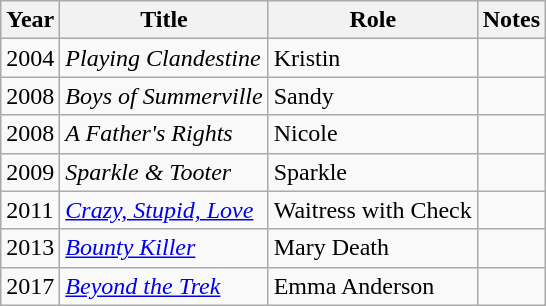<table class="wikitable sortable">
<tr>
<th>Year</th>
<th>Title</th>
<th>Role</th>
<th>Notes</th>
</tr>
<tr>
<td>2004</td>
<td><em>Playing Clandestine</em></td>
<td>Kristin</td>
<td></td>
</tr>
<tr>
<td>2008</td>
<td><em>Boys of Summerville</em></td>
<td>Sandy</td>
<td></td>
</tr>
<tr>
<td>2008</td>
<td><em>A Father's Rights</em></td>
<td>Nicole</td>
<td></td>
</tr>
<tr>
<td>2009</td>
<td><em>Sparkle & Tooter</em></td>
<td>Sparkle</td>
<td></td>
</tr>
<tr>
<td>2011</td>
<td><em><a href='#'>Crazy, Stupid, Love</a></em></td>
<td>Waitress with Check</td>
<td></td>
</tr>
<tr>
<td>2013</td>
<td><a href='#'><em>Bounty Killer</em></a></td>
<td>Mary Death</td>
<td></td>
</tr>
<tr>
<td>2017</td>
<td><em><a href='#'>Beyond the Trek</a></em></td>
<td>Emma Anderson</td>
<td></td>
</tr>
</table>
